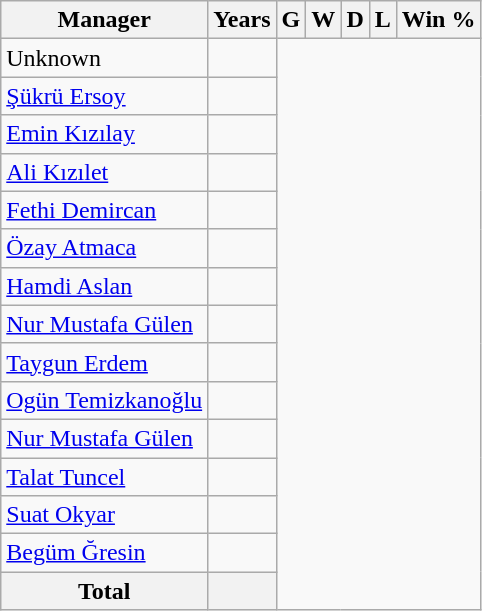<table class=wikitable>
<tr>
<th>Manager</th>
<th>Years</th>
<th>G</th>
<th>W</th>
<th>D</th>
<th>L</th>
<th>Win %</th>
</tr>
<tr>
<td>Unknown</td>
<td 1997-2001></td>
</tr>
<tr>
<td><a href='#'>Şükrü Ersoy</a></td>
<td 2002></td>
</tr>
<tr>
<td><a href='#'>Emin Kızılay</a></td>
<td 2003></td>
</tr>
<tr>
<td><a href='#'>Ali Kızılet</a></td>
<td 2006></td>
</tr>
<tr>
<td><a href='#'>Fethi Demircan</a></td>
<td 2006></td>
</tr>
<tr>
<td><a href='#'>Özay Atmaca</a></td>
<td 2007–2008></td>
</tr>
<tr>
<td><a href='#'>Hamdi Aslan</a></td>
<td 2009–2010></td>
</tr>
<tr>
<td><a href='#'>Nur Mustafa Gülen</a></td>
<td 2011></td>
</tr>
<tr>
<td><a href='#'>Taygun Erdem</a></td>
<td 2012></td>
</tr>
<tr>
<td><a href='#'>Ogün Temizkanoğlu</a></td>
<td 2012></td>
</tr>
<tr>
<td><a href='#'>Nur Mustafa Gülen</a></td>
<td 2013></td>
</tr>
<tr>
<td><a href='#'>Talat Tuncel</a></td>
<td 2013–2014></td>
</tr>
<tr>
<td><a href='#'>Suat Okyar</a></td>
<td 2015–2019></td>
</tr>
<tr>
<td><a href='#'>Begüm Ğresin</a></td>
<td 2021–2022></td>
</tr>
<tr>
<th>Total</th>
<th 2006-2022></th>
</tr>
</table>
